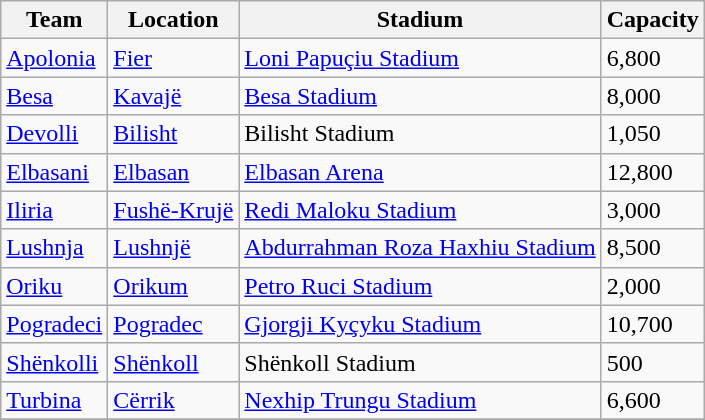<table class="wikitable sortable">
<tr>
<th>Team</th>
<th>Location</th>
<th>Stadium</th>
<th>Capacity</th>
</tr>
<tr>
<td><a href='#'>Apolonia</a></td>
<td><a href='#'>Fier</a></td>
<td><a href='#'>Loni Papuçiu Stadium</a></td>
<td>6,800</td>
</tr>
<tr>
<td><a href='#'>Besa</a></td>
<td><a href='#'>Kavajë</a></td>
<td><a href='#'>Besa Stadium</a></td>
<td>8,000</td>
</tr>
<tr>
<td><a href='#'>Devolli</a></td>
<td><a href='#'>Bilisht</a></td>
<td>Bilisht Stadium</td>
<td>1,050</td>
</tr>
<tr>
<td><a href='#'>Elbasani</a></td>
<td><a href='#'>Elbasan</a></td>
<td><a href='#'>Elbasan Arena</a></td>
<td>12,800</td>
</tr>
<tr>
<td><a href='#'>Iliria</a></td>
<td><a href='#'>Fushë-Krujë</a></td>
<td><a href='#'>Redi Maloku Stadium</a></td>
<td>3,000</td>
</tr>
<tr>
<td><a href='#'>Lushnja</a></td>
<td><a href='#'>Lushnjë</a></td>
<td><a href='#'>Abdurrahman Roza Haxhiu Stadium</a></td>
<td>8,500</td>
</tr>
<tr>
<td><a href='#'>Oriku</a></td>
<td><a href='#'>Orikum</a></td>
<td><a href='#'>Petro Ruci Stadium</a></td>
<td>2,000</td>
</tr>
<tr>
<td><a href='#'>Pogradeci</a></td>
<td><a href='#'>Pogradec</a></td>
<td><a href='#'>Gjorgji Kyçyku Stadium</a></td>
<td>10,700</td>
</tr>
<tr>
<td><a href='#'>Shënkolli</a></td>
<td><a href='#'>Shënkoll</a></td>
<td>Shënkoll Stadium</td>
<td>500</td>
</tr>
<tr>
<td><a href='#'>Turbina</a></td>
<td><a href='#'>Cërrik</a></td>
<td><a href='#'>Nexhip Trungu Stadium</a></td>
<td>6,600</td>
</tr>
<tr>
</tr>
</table>
